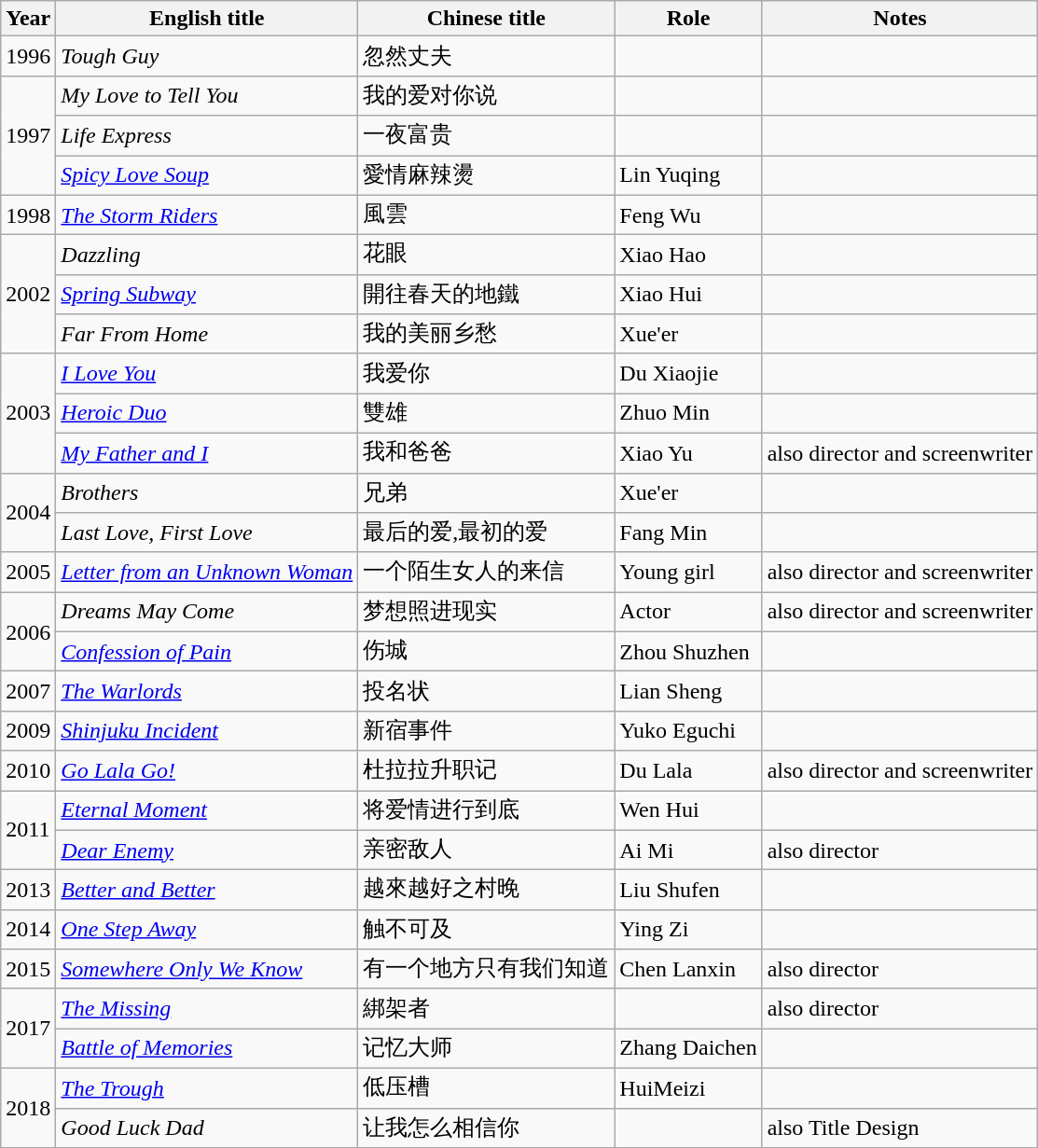<table class="wikitable sortable">
<tr>
<th>Year</th>
<th>English title</th>
<th>Chinese title</th>
<th>Role</th>
<th class="unsortable">Notes</th>
</tr>
<tr>
<td>1996</td>
<td><em>Tough Guy</em></td>
<td>忽然丈夫</td>
<td></td>
<td></td>
</tr>
<tr>
<td rowspan=3>1997</td>
<td><em> My Love to Tell You</em></td>
<td>我的爱对你说</td>
<td></td>
<td></td>
</tr>
<tr>
<td><em>Life Express</em></td>
<td>一夜富贵</td>
<td></td>
<td></td>
</tr>
<tr>
<td><em><a href='#'>Spicy Love Soup</a></em></td>
<td>愛情麻辣燙</td>
<td>Lin Yuqing</td>
<td></td>
</tr>
<tr>
<td>1998</td>
<td><em><a href='#'>The Storm Riders</a></em></td>
<td>風雲</td>
<td>Feng Wu</td>
<td></td>
</tr>
<tr>
<td rowspan=3>2002</td>
<td><em>Dazzling</em></td>
<td>花眼</td>
<td>Xiao Hao</td>
<td></td>
</tr>
<tr>
<td><em><a href='#'>Spring Subway</a></em></td>
<td>開往春天的地鐵</td>
<td>Xiao Hui</td>
<td></td>
</tr>
<tr>
<td><em>Far From Home</em></td>
<td>我的美丽乡愁</td>
<td>Xue'er</td>
<td></td>
</tr>
<tr>
<td rowspan=3>2003</td>
<td><em><a href='#'>I Love You</a></em></td>
<td>我爱你</td>
<td>Du Xiaojie</td>
<td></td>
</tr>
<tr>
<td><em><a href='#'>Heroic Duo</a></em></td>
<td>雙雄</td>
<td>Zhuo Min</td>
<td></td>
</tr>
<tr>
<td><em><a href='#'>My Father and I</a></em></td>
<td>我和爸爸</td>
<td>Xiao Yu</td>
<td>also director and screenwriter</td>
</tr>
<tr>
<td rowspan=2>2004</td>
<td><em>Brothers</em></td>
<td>兄弟</td>
<td>Xue'er</td>
<td></td>
</tr>
<tr>
<td><em>Last Love, First Love</em></td>
<td>最后的爱,最初的爱</td>
<td>Fang Min</td>
<td></td>
</tr>
<tr>
<td>2005</td>
<td><em><a href='#'>Letter from an Unknown Woman</a></em></td>
<td>一个陌生女人的来信</td>
<td>Young girl</td>
<td>also director and screenwriter</td>
</tr>
<tr>
<td rowspan=2>2006</td>
<td><em>Dreams May Come</em></td>
<td>梦想照进现实</td>
<td>Actor</td>
<td>also director and screenwriter</td>
</tr>
<tr>
<td><em><a href='#'>Confession of Pain</a></em></td>
<td>伤城</td>
<td>Zhou Shuzhen</td>
<td></td>
</tr>
<tr>
<td>2007</td>
<td><em><a href='#'>The Warlords</a></em></td>
<td>投名状</td>
<td>Lian Sheng</td>
<td></td>
</tr>
<tr>
<td>2009</td>
<td><em><a href='#'>Shinjuku Incident</a></em></td>
<td>新宿事件</td>
<td>Yuko Eguchi</td>
<td></td>
</tr>
<tr>
<td>2010</td>
<td><em><a href='#'>Go Lala Go!</a></em></td>
<td>杜拉拉升职记</td>
<td>Du Lala</td>
<td>also director and screenwriter</td>
</tr>
<tr>
<td rowspan=2>2011</td>
<td><em><a href='#'>Eternal Moment</a></em></td>
<td>将爱情进行到底</td>
<td>Wen Hui</td>
<td></td>
</tr>
<tr>
<td><em><a href='#'>Dear Enemy</a></em></td>
<td>亲密敌人</td>
<td>Ai Mi</td>
<td>also director</td>
</tr>
<tr>
<td>2013</td>
<td><em><a href='#'>Better and Better</a></em></td>
<td>越來越好之村晚</td>
<td>Liu Shufen</td>
<td></td>
</tr>
<tr>
<td>2014</td>
<td><em><a href='#'>One Step Away</a></em></td>
<td>触不可及</td>
<td>Ying Zi</td>
<td></td>
</tr>
<tr>
<td>2015</td>
<td><em><a href='#'>Somewhere Only We Know</a></em></td>
<td>有一个地方只有我们知道</td>
<td>Chen Lanxin</td>
<td>also director</td>
</tr>
<tr>
<td rowspan=2>2017</td>
<td><em><a href='#'>The Missing</a></em></td>
<td>綁架者</td>
<td></td>
<td>also director</td>
</tr>
<tr>
<td><em><a href='#'>Battle of Memories</a></em></td>
<td>记忆大师</td>
<td>Zhang Daichen</td>
<td></td>
</tr>
<tr>
<td rowspan=2>2018</td>
<td><em><a href='#'>The Trough</a></em></td>
<td>低压槽</td>
<td>HuiMeizi</td>
<td></td>
</tr>
<tr>
<td><em>Good Luck Dad</em></td>
<td>让我怎么相信你</td>
<td></td>
<td>also Title Design</td>
</tr>
<tr>
</tr>
</table>
